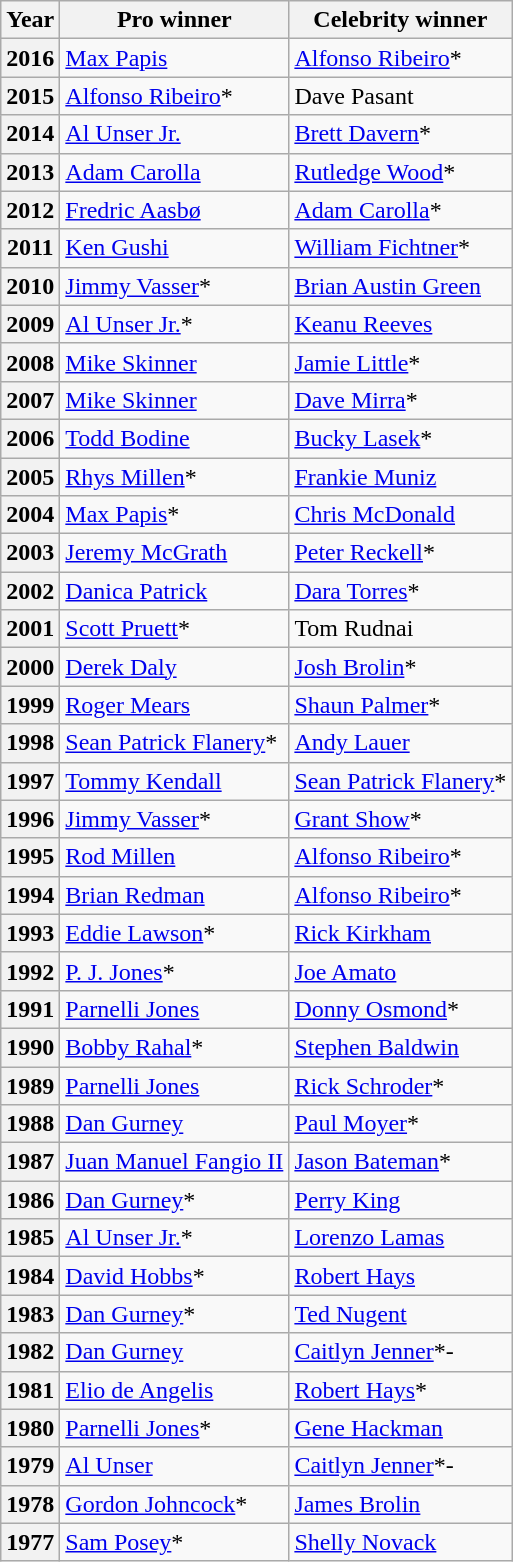<table class="wikitable">
<tr>
<th>Year</th>
<th>Pro winner</th>
<th>Celebrity winner</th>
</tr>
<tr>
<th>2016</th>
<td><a href='#'>Max Papis</a></td>
<td><a href='#'>Alfonso Ribeiro</a>*</td>
</tr>
<tr>
<th>2015</th>
<td><a href='#'>Alfonso Ribeiro</a>*</td>
<td>Dave Pasant</td>
</tr>
<tr>
<th>2014</th>
<td><a href='#'>Al Unser Jr.</a></td>
<td><a href='#'>Brett Davern</a>*</td>
</tr>
<tr>
<th>2013</th>
<td><a href='#'>Adam Carolla</a></td>
<td><a href='#'>Rutledge Wood</a>*</td>
</tr>
<tr>
<th>2012</th>
<td><a href='#'>Fredric Aasbø</a></td>
<td><a href='#'>Adam Carolla</a>*</td>
</tr>
<tr>
<th>2011</th>
<td><a href='#'>Ken Gushi</a></td>
<td><a href='#'>William Fichtner</a>*</td>
</tr>
<tr>
<th>2010</th>
<td><a href='#'>Jimmy Vasser</a>*</td>
<td><a href='#'>Brian Austin Green</a></td>
</tr>
<tr>
<th>2009</th>
<td><a href='#'>Al Unser Jr.</a>*</td>
<td><a href='#'>Keanu Reeves</a></td>
</tr>
<tr>
<th>2008</th>
<td><a href='#'>Mike Skinner</a></td>
<td><a href='#'>Jamie Little</a>*</td>
</tr>
<tr>
<th>2007</th>
<td><a href='#'>Mike Skinner</a></td>
<td><a href='#'>Dave Mirra</a>*</td>
</tr>
<tr>
<th>2006</th>
<td><a href='#'>Todd Bodine</a></td>
<td><a href='#'>Bucky Lasek</a>*</td>
</tr>
<tr>
<th>2005</th>
<td><a href='#'>Rhys Millen</a>*</td>
<td><a href='#'>Frankie Muniz</a></td>
</tr>
<tr>
<th>2004</th>
<td><a href='#'>Max Papis</a>*</td>
<td><a href='#'>Chris McDonald</a></td>
</tr>
<tr>
<th>2003</th>
<td><a href='#'>Jeremy McGrath</a></td>
<td><a href='#'>Peter Reckell</a>*</td>
</tr>
<tr>
<th>2002</th>
<td><a href='#'>Danica Patrick</a></td>
<td><a href='#'>Dara Torres</a>*</td>
</tr>
<tr>
<th>2001</th>
<td><a href='#'>Scott Pruett</a>*</td>
<td>Tom Rudnai</td>
</tr>
<tr>
<th>2000</th>
<td><a href='#'>Derek Daly</a></td>
<td><a href='#'>Josh Brolin</a>*</td>
</tr>
<tr>
<th>1999</th>
<td><a href='#'>Roger Mears</a></td>
<td><a href='#'>Shaun Palmer</a>*</td>
</tr>
<tr>
<th>1998</th>
<td><a href='#'>Sean Patrick Flanery</a>*</td>
<td><a href='#'>Andy Lauer</a></td>
</tr>
<tr>
<th>1997</th>
<td><a href='#'>Tommy Kendall</a></td>
<td><a href='#'>Sean Patrick Flanery</a>*</td>
</tr>
<tr>
<th>1996</th>
<td><a href='#'>Jimmy Vasser</a>*</td>
<td><a href='#'>Grant Show</a>*</td>
</tr>
<tr>
<th>1995</th>
<td><a href='#'>Rod Millen</a></td>
<td><a href='#'>Alfonso Ribeiro</a>*</td>
</tr>
<tr>
<th>1994</th>
<td><a href='#'>Brian Redman</a></td>
<td><a href='#'>Alfonso Ribeiro</a>*</td>
</tr>
<tr>
<th>1993</th>
<td><a href='#'>Eddie Lawson</a>*</td>
<td><a href='#'>Rick Kirkham</a></td>
</tr>
<tr>
<th>1992</th>
<td><a href='#'>P. J. Jones</a>*</td>
<td><a href='#'>Joe Amato</a></td>
</tr>
<tr>
<th>1991</th>
<td><a href='#'>Parnelli Jones</a></td>
<td><a href='#'>Donny Osmond</a>*</td>
</tr>
<tr>
<th>1990</th>
<td><a href='#'>Bobby Rahal</a>*</td>
<td><a href='#'>Stephen Baldwin</a></td>
</tr>
<tr>
<th>1989</th>
<td><a href='#'>Parnelli Jones</a></td>
<td><a href='#'>Rick Schroder</a>*</td>
</tr>
<tr>
<th>1988</th>
<td><a href='#'>Dan Gurney</a></td>
<td><a href='#'>Paul Moyer</a>*</td>
</tr>
<tr>
<th>1987</th>
<td><a href='#'>Juan Manuel Fangio II</a></td>
<td><a href='#'>Jason Bateman</a>*</td>
</tr>
<tr>
<th>1986</th>
<td><a href='#'>Dan Gurney</a>*</td>
<td><a href='#'>Perry King</a></td>
</tr>
<tr>
<th>1985</th>
<td><a href='#'>Al Unser Jr.</a>*</td>
<td><a href='#'>Lorenzo Lamas</a></td>
</tr>
<tr>
<th>1984</th>
<td><a href='#'>David Hobbs</a>*</td>
<td><a href='#'>Robert Hays</a></td>
</tr>
<tr>
<th>1983</th>
<td><a href='#'>Dan Gurney</a>*</td>
<td><a href='#'>Ted Nugent</a></td>
</tr>
<tr>
<th>1982</th>
<td><a href='#'>Dan Gurney</a></td>
<td><a href='#'>Caitlyn Jenner</a>*-</td>
</tr>
<tr>
<th>1981</th>
<td><a href='#'>Elio de Angelis</a></td>
<td><a href='#'>Robert Hays</a>*</td>
</tr>
<tr>
<th>1980</th>
<td><a href='#'>Parnelli Jones</a>*</td>
<td><a href='#'>Gene Hackman</a></td>
</tr>
<tr>
<th>1979</th>
<td><a href='#'>Al Unser</a></td>
<td><a href='#'>Caitlyn Jenner</a>*-</td>
</tr>
<tr>
<th>1978</th>
<td><a href='#'>Gordon Johncock</a>*</td>
<td><a href='#'>James Brolin</a></td>
</tr>
<tr>
<th>1977</th>
<td><a href='#'>Sam Posey</a>*</td>
<td><a href='#'>Shelly Novack</a></td>
</tr>
</table>
